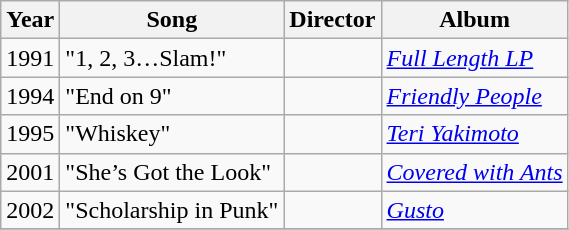<table class="wikitable">
<tr>
<th>Year</th>
<th>Song</th>
<th>Director</th>
<th>Album</th>
</tr>
<tr>
<td>1991</td>
<td>"1, 2, 3…Slam!"</td>
<td></td>
<td><em><a href='#'>Full Length LP</a></em></td>
</tr>
<tr>
<td>1994</td>
<td>"End on 9"</td>
<td></td>
<td><em><a href='#'>Friendly People</a></em></td>
</tr>
<tr>
<td>1995</td>
<td>"Whiskey"</td>
<td></td>
<td><em><a href='#'>Teri Yakimoto</a></em></td>
</tr>
<tr>
<td>2001</td>
<td>"She’s Got the Look"</td>
<td></td>
<td><em><a href='#'>Covered with Ants</a></em></td>
</tr>
<tr>
<td>2002</td>
<td>"Scholarship in Punk"</td>
<td></td>
<td><em><a href='#'>Gusto</a></em></td>
</tr>
<tr>
</tr>
</table>
